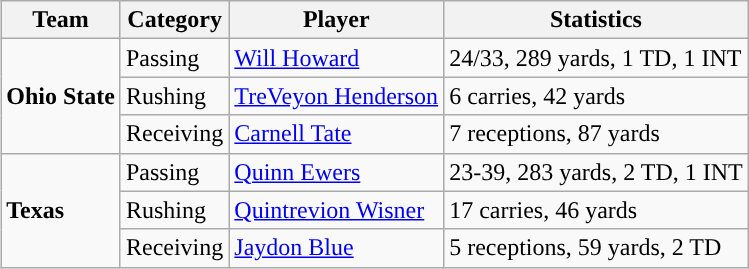<table class="wikitable" style="float: right;">
<tr>
<th>Team</th>
<th>Category</th>
<th>Player</th>
<th>Statistics</th>
</tr>
<tr>
<td rowspan=3><strong>Ohio State</strong></td>
<td>Passing</td>
<td><a href='#'>Will Howard</a></td>
<td>24/33, 289 yards, 1 TD, 1 INT</td>
</tr>
<tr>
<td>Rushing</td>
<td><a href='#'>TreVeyon Henderson</a></td>
<td>6 carries, 42 yards</td>
</tr>
<tr>
<td>Receiving</td>
<td><a href='#'>Carnell Tate</a></td>
<td>7 receptions, 87 yards</td>
</tr>
<tr>
<td rowspan=3><strong>Texas</strong></td>
<td>Passing</td>
<td><a href='#'>Quinn Ewers</a></td>
<td>23-39, 283 yards, 2 TD, 1 INT</td>
</tr>
<tr>
<td>Rushing</td>
<td><a href='#'>Quintrevion Wisner</a></td>
<td>17 carries, 46 yards</td>
</tr>
<tr>
<td>Receiving</td>
<td><a href='#'>Jaydon Blue</a></td>
<td>5 receptions, 59 yards, 2 TD</td>
</tr>
</table>
